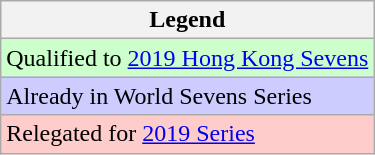<table class="wikitable">
<tr>
<th>Legend</th>
</tr>
<tr bgcolor=ccffcc>
<td>Qualified to <a href='#'>2019 Hong Kong Sevens</a></td>
</tr>
<tr bgcolor=ccccff>
<td>Already in World Sevens Series</td>
</tr>
<tr bgcolor=ffcccc>
<td>Relegated for <a href='#'>2019 Series</a></td>
</tr>
</table>
